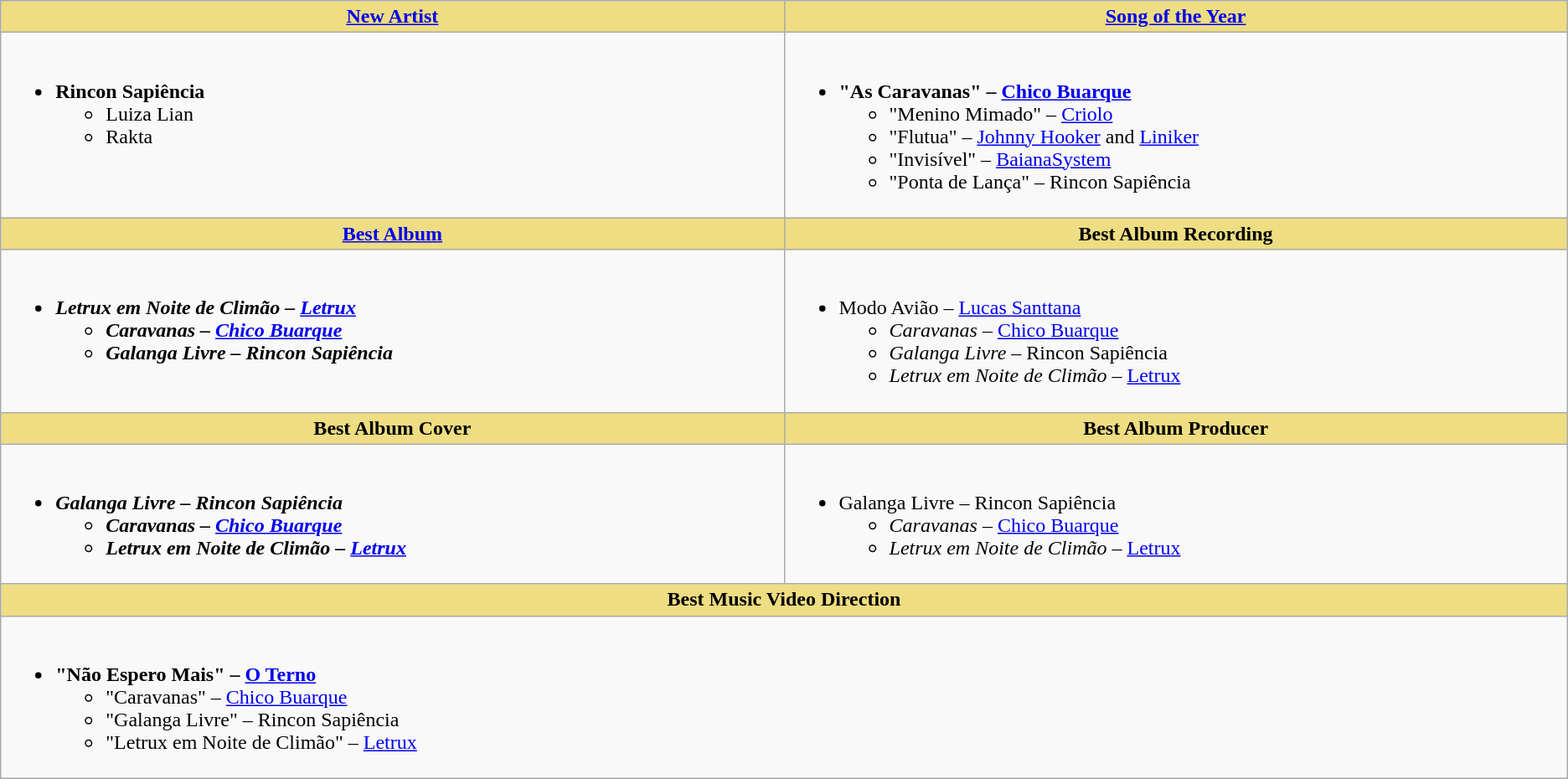<table class=wikitable>
<tr>
<th style="background:#EEDD82;width:20%"><a href='#'>New Artist</a></th>
<th style="background:#EEDD82;width:20%"><a href='#'>Song of the Year</a></th>
</tr>
<tr>
<td valign="top"><br><ul><li><strong>Rincon Sapiência</strong><ul><li>Luiza Lian</li><li>Rakta</li></ul></li></ul></td>
<td valign="top"><br><ul><li><strong>"As Caravanas" – <a href='#'>Chico Buarque</a></strong><ul><li>"Menino Mimado" – <a href='#'>Criolo</a></li><li>"Flutua" – <a href='#'>Johnny Hooker</a> and <a href='#'>Liniker</a></li><li>"Invisível" – <a href='#'>BaianaSystem</a></li><li>"Ponta de Lança" – Rincon Sapiência</li></ul></li></ul></td>
</tr>
<tr>
<th style="background:#EEDD82;width:20%"><a href='#'>Best Album</a></th>
<th style="background:#EEDD82;width:20%">Best Album Recording</th>
</tr>
<tr>
<td valign="top"><br><ul><li><strong><em>Letrux em Noite de Climão<em> – <a href='#'>Letrux</a><strong><ul><li></em>Caravanas<em> – <a href='#'>Chico Buarque</a></li><li></em>Galanga Livre<em> – Rincon Sapiência</li></ul></li></ul></td>
<td valign="top"><br><ul><li></em></strong>Modo Avião</em> – <a href='#'>Lucas Santtana</a></strong><ul><li><em>Caravanas</em> – <a href='#'>Chico Buarque</a></li><li><em>Galanga Livre</em> – Rincon Sapiência</li><li><em>Letrux em Noite de Climão</em> – <a href='#'>Letrux</a></li></ul></li></ul></td>
</tr>
<tr>
<th style="background:#EEDD82;width:20%">Best Album Cover</th>
<th style="background:#EEDD82;width:20%">Best Album Producer</th>
</tr>
<tr>
<td valign="top"><br><ul><li><strong><em>Galanga Livre<em> – Rincon Sapiência<strong><ul><li></em>Caravanas<em> – <a href='#'>Chico Buarque</a></li><li></em>Letrux em Noite de Climão<em> – <a href='#'>Letrux</a></li></ul></li></ul></td>
<td valign="top"><br><ul><li></em></strong>Galanga Livre</em> – Rincon Sapiência</strong><ul><li><em>Caravanas</em> – <a href='#'>Chico Buarque</a></li><li><em>Letrux em Noite de Climão</em> – <a href='#'>Letrux</a></li></ul></li></ul></td>
</tr>
<tr>
<th colspan="2" style="background:#EEDD82;width:20%">Best Music Video Direction</th>
</tr>
<tr>
<td colspan="2" valign="top"><br><ul><li><strong>"Não Espero Mais" – <a href='#'>O Terno</a></strong><ul><li>"Caravanas" – <a href='#'>Chico Buarque</a></li><li>"Galanga Livre" – Rincon Sapiência</li><li>"Letrux em Noite de Climão" – <a href='#'>Letrux</a></li></ul></li></ul></td>
</tr>
</table>
